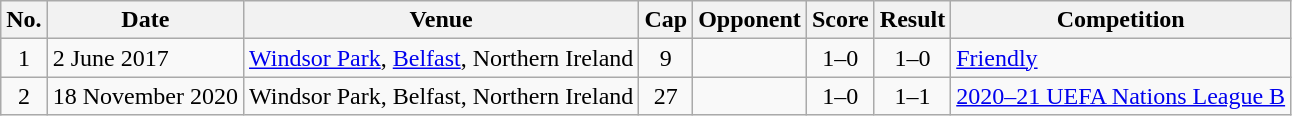<table class="wikitable plainrowheaders sortable">
<tr>
<th scope="col">No.</th>
<th scope="col" data-sort-type="date">Date</th>
<th scope="col">Venue</th>
<th scope="col">Cap</th>
<th scope="col">Opponent</th>
<th scope="col">Score</th>
<th scope="col">Result</th>
<th scope="col">Competition</th>
</tr>
<tr>
<td align="center">1</td>
<td>2 June 2017</td>
<td><a href='#'>Windsor Park</a>, <a href='#'>Belfast</a>, Northern Ireland</td>
<td align="center">9</td>
<td></td>
<td align="center">1–0</td>
<td align="center">1–0</td>
<td><a href='#'>Friendly</a></td>
</tr>
<tr>
<td align="center">2</td>
<td>18 November 2020</td>
<td>Windsor Park, Belfast, Northern Ireland</td>
<td align="center">27</td>
<td></td>
<td align="center">1–0</td>
<td align="center">1–1</td>
<td><a href='#'>2020–21 UEFA Nations League B</a></td>
</tr>
</table>
